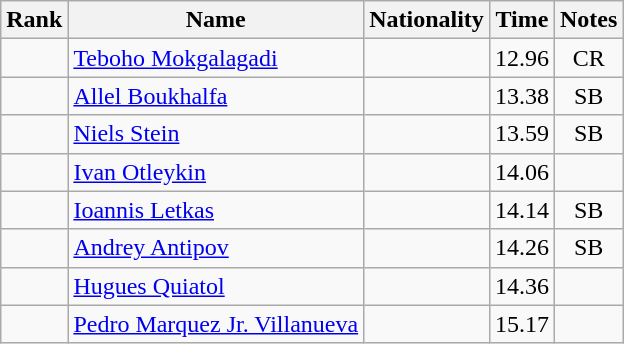<table class="wikitable sortable" style="text-align:center">
<tr>
<th>Rank</th>
<th>Name</th>
<th>Nationality</th>
<th>Time</th>
<th>Notes</th>
</tr>
<tr>
<td></td>
<td align=left><a href='#'>Teboho Mokgalagadi</a></td>
<td align=left></td>
<td>12.96</td>
<td>CR</td>
</tr>
<tr>
<td></td>
<td align=left><a href='#'>Allel Boukhalfa</a></td>
<td align=left></td>
<td>13.38</td>
<td>SB</td>
</tr>
<tr>
<td></td>
<td align=left><a href='#'>Niels Stein</a></td>
<td align=left></td>
<td>13.59</td>
<td>SB</td>
</tr>
<tr>
<td></td>
<td align=left><a href='#'>Ivan Otleykin</a></td>
<td align=left></td>
<td>14.06</td>
<td></td>
</tr>
<tr>
<td></td>
<td align=left><a href='#'>Ioannis Letkas</a></td>
<td align=left></td>
<td>14.14</td>
<td>SB</td>
</tr>
<tr>
<td></td>
<td align=left><a href='#'>Andrey Antipov</a></td>
<td align=left></td>
<td>14.26</td>
<td>SB</td>
</tr>
<tr>
<td></td>
<td align=left><a href='#'>Hugues Quiatol</a></td>
<td align=left></td>
<td>14.36</td>
<td></td>
</tr>
<tr>
<td></td>
<td align=left><a href='#'>Pedro Marquez Jr. Villanueva</a></td>
<td align=left></td>
<td>15.17</td>
<td></td>
</tr>
</table>
